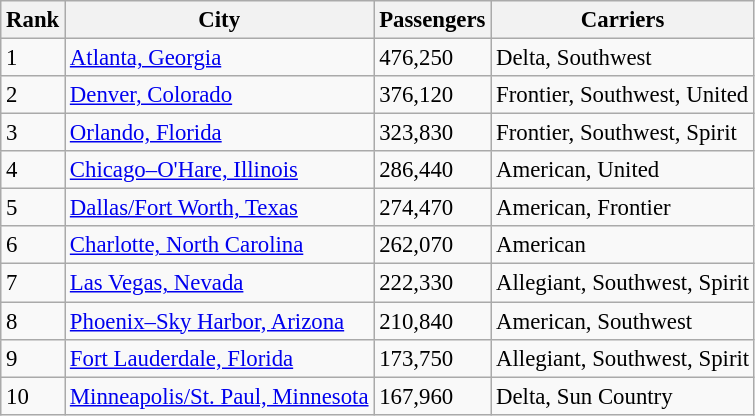<table class="wikitable sortable" style="font-size: 95%" width= align=>
<tr>
<th>Rank</th>
<th>City</th>
<th>Passengers</th>
<th>Carriers</th>
</tr>
<tr>
<td>1</td>
<td><a href='#'>Atlanta, Georgia</a></td>
<td>476,250</td>
<td>Delta, Southwest</td>
</tr>
<tr>
<td>2</td>
<td><a href='#'>Denver, Colorado</a></td>
<td>376,120</td>
<td>Frontier, Southwest, United</td>
</tr>
<tr>
<td>3</td>
<td><a href='#'>Orlando, Florida</a></td>
<td>323,830</td>
<td>Frontier, Southwest, Spirit</td>
</tr>
<tr>
<td>4</td>
<td><a href='#'>Chicago–O'Hare, Illinois</a></td>
<td>286,440</td>
<td>American, United</td>
</tr>
<tr>
<td>5</td>
<td><a href='#'>Dallas/Fort Worth, Texas</a></td>
<td>274,470</td>
<td>American, Frontier</td>
</tr>
<tr>
<td>6</td>
<td><a href='#'>Charlotte, North Carolina</a></td>
<td>262,070</td>
<td>American</td>
</tr>
<tr>
<td>7</td>
<td><a href='#'>Las Vegas, Nevada</a></td>
<td>222,330</td>
<td>Allegiant, Southwest, Spirit</td>
</tr>
<tr>
<td>8</td>
<td><a href='#'>Phoenix–Sky Harbor, Arizona</a></td>
<td>210,840</td>
<td>American, Southwest</td>
</tr>
<tr>
<td>9</td>
<td><a href='#'>Fort Lauderdale, Florida</a></td>
<td>173,750</td>
<td>Allegiant, Southwest, Spirit</td>
</tr>
<tr>
<td>10</td>
<td><a href='#'>Minneapolis/St. Paul, Minnesota</a></td>
<td>167,960</td>
<td>Delta, Sun Country</td>
</tr>
</table>
